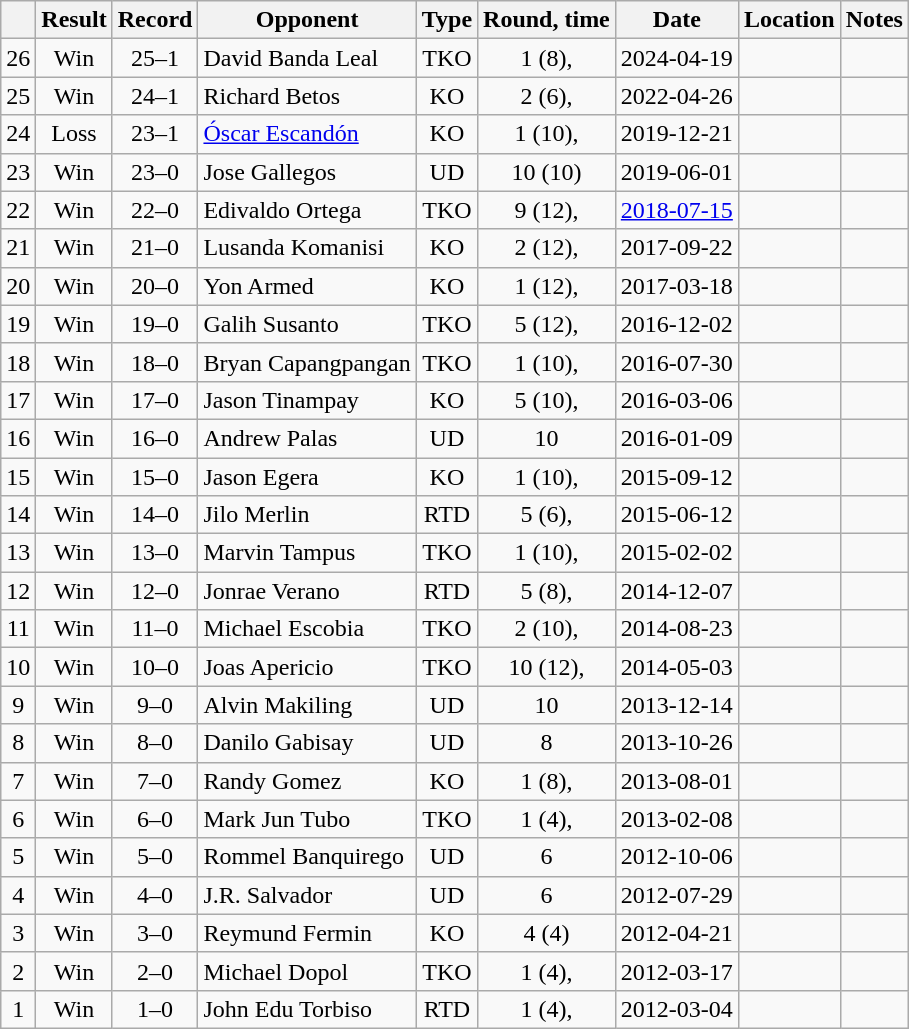<table class=wikitable style=text-align:center>
<tr>
<th></th>
<th>Result</th>
<th>Record</th>
<th>Opponent</th>
<th>Type</th>
<th>Round, time</th>
<th>Date</th>
<th>Location</th>
<th>Notes</th>
</tr>
<tr>
<td>26</td>
<td>Win</td>
<td>25–1</td>
<td align=left>David Banda Leal</td>
<td>TKO</td>
<td>1 (8), </td>
<td>2024-04-19</td>
<td align=left></td>
<td align=left></td>
</tr>
<tr>
<td>25</td>
<td>Win</td>
<td>24–1</td>
<td align=left>Richard Betos</td>
<td>KO</td>
<td>2 (6), </td>
<td>2022-04-26</td>
<td align=left></td>
<td align=left></td>
</tr>
<tr>
<td>24</td>
<td>Loss</td>
<td>23–1</td>
<td align=left><a href='#'>Óscar Escandón</a></td>
<td>KO</td>
<td>1 (10), </td>
<td>2019-12-21</td>
<td align=left></td>
<td align=left></td>
</tr>
<tr>
<td>23</td>
<td>Win</td>
<td>23–0</td>
<td align=left>Jose Gallegos</td>
<td>UD</td>
<td>10 (10)</td>
<td>2019-06-01</td>
<td align=left></td>
<td align=left></td>
</tr>
<tr>
<td>22</td>
<td>Win</td>
<td>22–0</td>
<td align=left>Edivaldo Ortega</td>
<td>TKO</td>
<td>9 (12), </td>
<td><a href='#'>2018-07-15</a></td>
<td align=left></td>
<td align=left></td>
</tr>
<tr>
<td>21</td>
<td>Win</td>
<td>21–0</td>
<td align=left>Lusanda Komanisi</td>
<td>KO</td>
<td>2 (12), </td>
<td>2017-09-22</td>
<td align=left></td>
<td align=left></td>
</tr>
<tr>
<td>20</td>
<td>Win</td>
<td>20–0</td>
<td align=left>Yon Armed</td>
<td>KO</td>
<td>1 (12), </td>
<td>2017-03-18</td>
<td align=left></td>
<td align=left></td>
</tr>
<tr>
<td>19</td>
<td>Win</td>
<td>19–0</td>
<td align=left>Galih Susanto</td>
<td>TKO</td>
<td>5 (12), </td>
<td>2016-12-02</td>
<td align=left></td>
<td align=left></td>
</tr>
<tr>
<td>18</td>
<td>Win</td>
<td>18–0</td>
<td align=left>Bryan Capangpangan</td>
<td>TKO</td>
<td>1 (10), </td>
<td>2016-07-30</td>
<td align=left></td>
<td align=left></td>
</tr>
<tr>
<td>17</td>
<td>Win</td>
<td>17–0</td>
<td align=left>Jason Tinampay</td>
<td>KO</td>
<td>5 (10), </td>
<td>2016-03-06</td>
<td align=left></td>
<td align=left></td>
</tr>
<tr>
<td>16</td>
<td>Win</td>
<td>16–0</td>
<td align=left>Andrew Palas</td>
<td>UD</td>
<td>10</td>
<td>2016-01-09</td>
<td align=left></td>
<td align=left></td>
</tr>
<tr>
<td>15</td>
<td>Win</td>
<td>15–0</td>
<td align=left>Jason Egera</td>
<td>KO</td>
<td>1 (10), </td>
<td>2015-09-12</td>
<td align=left></td>
<td align=left></td>
</tr>
<tr>
<td>14</td>
<td>Win</td>
<td>14–0</td>
<td align=left>Jilo Merlin</td>
<td>RTD</td>
<td>5 (6), </td>
<td>2015-06-12</td>
<td align=left></td>
<td align=left></td>
</tr>
<tr>
<td>13</td>
<td>Win</td>
<td>13–0</td>
<td align=left>Marvin Tampus</td>
<td>TKO</td>
<td>1 (10), </td>
<td>2015-02-02</td>
<td align=left></td>
<td align=left></td>
</tr>
<tr>
<td>12</td>
<td>Win</td>
<td>12–0</td>
<td align=left>Jonrae Verano</td>
<td>RTD</td>
<td>5 (8), </td>
<td>2014-12-07</td>
<td align=left></td>
<td align=left></td>
</tr>
<tr>
<td>11</td>
<td>Win</td>
<td>11–0</td>
<td align=left>Michael Escobia</td>
<td>TKO</td>
<td>2 (10), </td>
<td>2014-08-23</td>
<td align=left></td>
<td align=left></td>
</tr>
<tr>
<td>10</td>
<td>Win</td>
<td>10–0</td>
<td align=left>Joas Apericio</td>
<td>TKO</td>
<td>10 (12), </td>
<td>2014-05-03</td>
<td align=left></td>
<td align=left></td>
</tr>
<tr>
<td>9</td>
<td>Win</td>
<td>9–0</td>
<td align=left>Alvin Makiling</td>
<td>UD</td>
<td>10</td>
<td>2013-12-14</td>
<td align=left></td>
<td align=left></td>
</tr>
<tr>
<td>8</td>
<td>Win</td>
<td>8–0</td>
<td align=left>Danilo Gabisay</td>
<td>UD</td>
<td>8</td>
<td>2013-10-26</td>
<td align=left></td>
<td align=left></td>
</tr>
<tr>
<td>7</td>
<td>Win</td>
<td>7–0</td>
<td align=left>Randy Gomez</td>
<td>KO</td>
<td>1 (8), </td>
<td>2013-08-01</td>
<td align=left></td>
<td align=left></td>
</tr>
<tr>
<td>6</td>
<td>Win</td>
<td>6–0</td>
<td align=left>Mark Jun Tubo</td>
<td>TKO</td>
<td>1 (4), </td>
<td>2013-02-08</td>
<td align=left></td>
<td align=left></td>
</tr>
<tr>
<td>5</td>
<td>Win</td>
<td>5–0</td>
<td align=left>Rommel Banquirego</td>
<td>UD</td>
<td>6</td>
<td>2012-10-06</td>
<td align=left></td>
<td align=left></td>
</tr>
<tr>
<td>4</td>
<td>Win</td>
<td>4–0</td>
<td align=left>J.R. Salvador</td>
<td>UD</td>
<td>6</td>
<td>2012-07-29</td>
<td align=left></td>
<td align=left></td>
</tr>
<tr>
<td>3</td>
<td>Win</td>
<td>3–0</td>
<td align=left>Reymund Fermin</td>
<td>KO</td>
<td>4 (4)</td>
<td>2012-04-21</td>
<td align=left></td>
<td align=left></td>
</tr>
<tr>
<td>2</td>
<td>Win</td>
<td>2–0</td>
<td align=left>Michael Dopol</td>
<td>TKO</td>
<td>1 (4), </td>
<td>2012-03-17</td>
<td align=left></td>
<td align=left></td>
</tr>
<tr>
<td>1</td>
<td>Win</td>
<td>1–0</td>
<td align=left>John Edu Torbiso</td>
<td>RTD</td>
<td>1 (4), </td>
<td>2012-03-04</td>
<td align=left></td>
<td align=left></td>
</tr>
</table>
